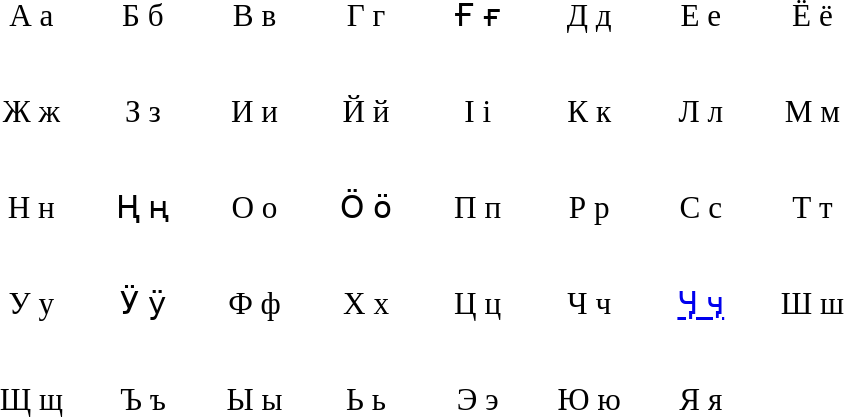<table class=standard cellpadding=5 style="font-size: 1.3em; line-height: 2.5em; text-align: center;">
<tr>
<td style="width:3em;">А а</td>
<td style="width:3em;">Б б</td>
<td style="width:3em;">В в</td>
<td style="width:3em;">Г г</td>
<td style="width:3em;">Ғ ғ</td>
<td style="width:3em;">Д д</td>
<td style="width:3em;">Е е</td>
<td style="width:3em;">Ё ё</td>
</tr>
<tr>
<td style="width:3em;">Ж ж</td>
<td style="width:3em;">З з</td>
<td style="width:3em;">И и</td>
<td style="width:3em;">Й й</td>
<td style="width:3em;">I i</td>
<td style="width:3em;">К к</td>
<td style="width:3em;">Л л</td>
<td style="width:3em;">М м</td>
</tr>
<tr>
<td style="width:3em;">Н н</td>
<td style="width:3em;">Ң ң</td>
<td style="width:3em;">О о</td>
<td style="width:3em;">Ӧ ӧ</td>
<td style="width:3em;">П п</td>
<td style="width:3em;">Р р</td>
<td style="width:3em;">С с</td>
<td style="width:3em;">Т т</td>
</tr>
<tr>
<td style="width:3em;">У у</td>
<td style="width:3em;">Ӱ ӱ</td>
<td style="width:3em;">Ф ф</td>
<td style="width:3em;">Х х</td>
<td style="width:3em;">Ц ц</td>
<td style="width:3em;">Ч ч</td>
<td style="width:3em;"><a href='#'>Ӌ ӌ</a></td>
<td style="width:3em;">Ш ш</td>
</tr>
<tr>
<td style="width:3em;">Щ щ</td>
<td style="width:3em;">Ъ ъ</td>
<td style="width:3em;">Ы ы</td>
<td style="width:3em;">Ь ь</td>
<td style="width:3em;">Э э</td>
<td style="width:3em;">Ю ю</td>
<td style="width:3em;">Я я</td>
<td style="width:3em;"></td>
</tr>
</table>
